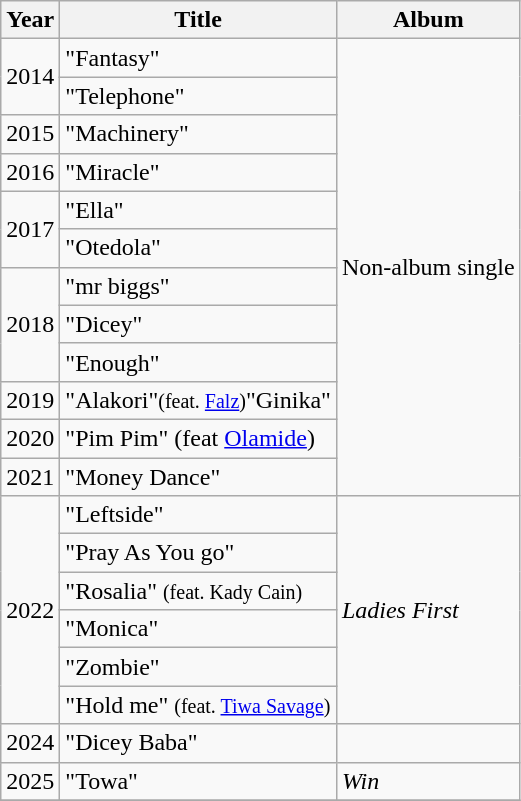<table class="wikitable sortable" style="display:inline-table;">
<tr>
<th>Year</th>
<th>Title</th>
<th>Album</th>
</tr>
<tr>
<td rowspan="2">2014</td>
<td>"Fantasy"</td>
<td rowspan="12">Non-album single</td>
</tr>
<tr>
<td>"Telephone"</td>
</tr>
<tr>
<td>2015</td>
<td>"Machinery"</td>
</tr>
<tr>
<td>2016</td>
<td>"Miracle"</td>
</tr>
<tr>
<td rowspan="2">2017</td>
<td>"Ella"</td>
</tr>
<tr>
<td>"Otedola"</td>
</tr>
<tr>
<td rowspan="3">2018</td>
<td>"mr biggs"</td>
</tr>
<tr>
<td>"Dicey"</td>
</tr>
<tr>
<td>"Enough"</td>
</tr>
<tr>
<td>2019</td>
<td>"Alakori"<small>(feat. <a href='#'>Falz</a>)</small>"Ginika"</td>
</tr>
<tr>
<td>2020</td>
<td>"Pim Pim" (feat <a href='#'>Olamide</a>)</td>
</tr>
<tr>
<td>2021</td>
<td>"Money Dance"</td>
</tr>
<tr>
<td rowspan="6">2022</td>
<td>"Leftside"</td>
<td rowspan="6"><em>Ladies First</em></td>
</tr>
<tr>
<td>"Pray As You go"</td>
</tr>
<tr>
<td>"Rosalia" <small>(feat. Kady Cain)</small></td>
</tr>
<tr>
<td>"Monica"</td>
</tr>
<tr>
<td>"Zombie"</td>
</tr>
<tr>
<td>"Hold me" <small>(feat. <a href='#'>Tiwa Savage</a>)</small></td>
</tr>
<tr>
<td>2024</td>
<td>"Dicey Baba"</td>
</tr>
<tr>
<td rowspan="1">2025</td>
<td>"Towa"</td>
<td rowspan="1"><em>Win</em></td>
</tr>
<tr>
</tr>
</table>
